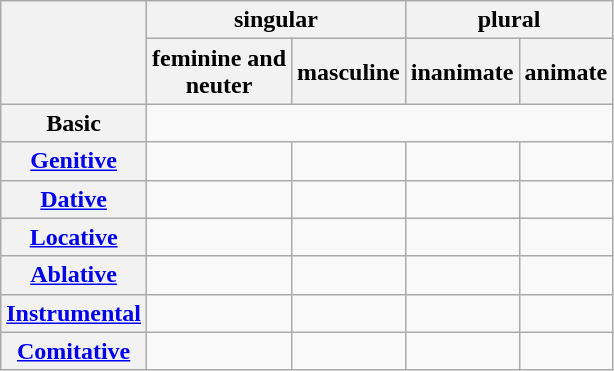<table class="wikitable">
<tr>
<th rowspan="2"> </th>
<th colspan="2">singular</th>
<th colspan="2">plural</th>
</tr>
<tr>
<th>feminine and<br>neuter</th>
<th>masculine</th>
<th>inanimate</th>
<th>animate</th>
</tr>
<tr>
<th>Basic</th>
<td colspan="4"></td>
</tr>
<tr>
<th><strong><a href='#'>Genitive</a></strong></th>
<td></td>
<td></td>
<td></td>
<td></td>
</tr>
<tr>
<th><strong><a href='#'>Dative</a></strong></th>
<td></td>
<td></td>
<td></td>
<td></td>
</tr>
<tr>
<th><a href='#'>Locative</a></th>
<td></td>
<td></td>
<td></td>
<td></td>
</tr>
<tr>
<th><a href='#'>Ablative</a></th>
<td></td>
<td></td>
<td></td>
<td></td>
</tr>
<tr>
<th><strong><a href='#'>Instrumental</a></strong></th>
<td></td>
<td></td>
<td></td>
<td></td>
</tr>
<tr>
<th><a href='#'>Comitative</a></th>
<td></td>
<td></td>
<td></td>
<td></td>
</tr>
</table>
